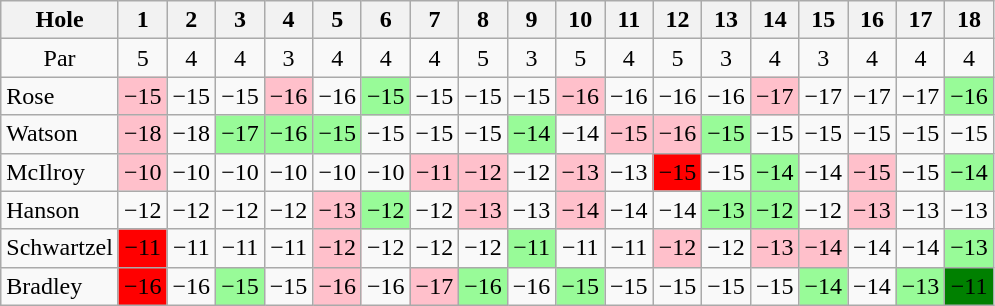<table class="wikitable" style="text-align:center">
<tr>
<th>Hole</th>
<th>1</th>
<th>2</th>
<th>3</th>
<th>4</th>
<th>5</th>
<th>6</th>
<th>7</th>
<th>8</th>
<th>9</th>
<th>10</th>
<th>11</th>
<th>12</th>
<th>13</th>
<th>14</th>
<th>15</th>
<th>16</th>
<th>17</th>
<th>18</th>
</tr>
<tr>
<td>Par</td>
<td>5</td>
<td>4</td>
<td>4</td>
<td>3</td>
<td>4</td>
<td>4</td>
<td>4</td>
<td>5</td>
<td>3</td>
<td>5</td>
<td>4</td>
<td>5</td>
<td>3</td>
<td>4</td>
<td>3</td>
<td>4</td>
<td>4</td>
<td>4</td>
</tr>
<tr>
<td align=left> Rose</td>
<td style="background: Pink;">−15</td>
<td>−15</td>
<td>−15</td>
<td style="background: Pink;">−16</td>
<td>−16</td>
<td style="background: PaleGreen;">−15</td>
<td>−15</td>
<td>−15</td>
<td>−15</td>
<td style="background: Pink;">−16</td>
<td>−16</td>
<td>−16</td>
<td>−16</td>
<td style="background: Pink;">−17</td>
<td>−17</td>
<td>−17</td>
<td>−17</td>
<td style="background: PaleGreen;">−16</td>
</tr>
<tr>
<td align=left> Watson</td>
<td style="background: Pink;">−18</td>
<td>−18</td>
<td style="background: PaleGreen;">−17</td>
<td style="background: PaleGreen;">−16</td>
<td style="background: PaleGreen;">−15</td>
<td>−15</td>
<td>−15</td>
<td>−15</td>
<td style="background: PaleGreen;">−14</td>
<td>−14</td>
<td style="background: Pink;">−15</td>
<td style="background: Pink;">−16</td>
<td style="background: PaleGreen;">−15</td>
<td>−15</td>
<td>−15</td>
<td>−15</td>
<td>−15</td>
<td>−15</td>
</tr>
<tr>
<td align=left> McIlroy</td>
<td style="background: Pink;">−10</td>
<td>−10</td>
<td>−10</td>
<td>−10</td>
<td>−10</td>
<td>−10</td>
<td style="background: Pink;">−11</td>
<td style="background: Pink;">−12</td>
<td>−12</td>
<td style="background: Pink;">−13</td>
<td>−13</td>
<td style="background: Red;">−15</td>
<td>−15</td>
<td style="background: PaleGreen;">−14</td>
<td>−14</td>
<td style="background: Pink;">−15</td>
<td>−15</td>
<td style="background: PaleGreen;">−14</td>
</tr>
<tr>
<td align=left> Hanson</td>
<td>−12</td>
<td>−12</td>
<td>−12</td>
<td>−12</td>
<td style="background: Pink;">−13</td>
<td style="background: PaleGreen;">−12</td>
<td>−12</td>
<td style="background: Pink;">−13</td>
<td>−13</td>
<td style="background: Pink;">−14</td>
<td>−14</td>
<td>−14</td>
<td style="background: PaleGreen;">−13</td>
<td style="background: PaleGreen;">−12</td>
<td>−12</td>
<td style="background: Pink;">−13</td>
<td>−13</td>
<td>−13</td>
</tr>
<tr>
<td align=left> Schwartzel</td>
<td style="background: Red;">−11</td>
<td>−11</td>
<td>−11</td>
<td>−11</td>
<td style="background: Pink;">−12</td>
<td>−12</td>
<td>−12</td>
<td>−12</td>
<td style="background: PaleGreen;">−11</td>
<td>−11</td>
<td>−11</td>
<td style="background: Pink;">−12</td>
<td>−12</td>
<td style="background: Pink;">−13</td>
<td style="background: Pink;">−14</td>
<td>−14</td>
<td>−14</td>
<td style="background: PaleGreen;">−13</td>
</tr>
<tr>
<td align=left> Bradley</td>
<td style="background: Red;">−16</td>
<td>−16</td>
<td style="background: PaleGreen;">−15</td>
<td>−15</td>
<td style="background: Pink;">−16</td>
<td>−16</td>
<td style="background: Pink;">−17</td>
<td style="background: PaleGreen;">−16</td>
<td>−16</td>
<td style="background: PaleGreen;">−15</td>
<td>−15</td>
<td>−15</td>
<td>−15</td>
<td>−15</td>
<td style="background: PaleGreen;">−14</td>
<td>−14</td>
<td style="background: PaleGreen;">−13</td>
<td style="background: Green;">−11</td>
</tr>
</table>
